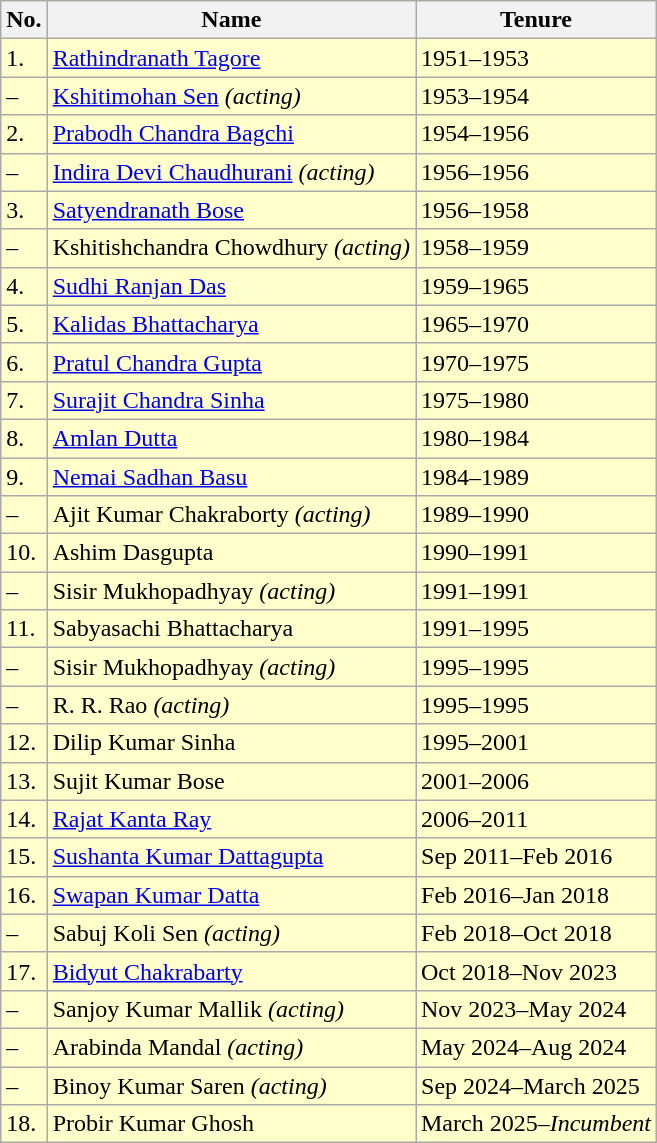<table class="wikitable mw-collapsible mw-collapsed" style="background:#ffc; color:black">
<tr>
<th scope="col">No.</th>
<th scope="col">Name</th>
<th scope="col">Tenure</th>
</tr>
<tr>
<td>1.</td>
<td><a href='#'>Rathindranath Tagore</a></td>
<td>1951–1953</td>
</tr>
<tr>
<td>–</td>
<td><a href='#'>Kshitimohan Sen</a> <em>(acting)</em></td>
<td>1953–1954</td>
</tr>
<tr>
<td>2.</td>
<td><a href='#'>Prabodh Chandra Bagchi</a></td>
<td>1954–1956</td>
</tr>
<tr>
<td>–</td>
<td><a href='#'>Indira Devi Chaudhurani</a> <em>(acting)</em></td>
<td>1956–1956</td>
</tr>
<tr>
<td>3.</td>
<td><a href='#'>Satyendranath Bose</a></td>
<td>1956–1958</td>
</tr>
<tr>
<td>–</td>
<td>Kshitishchandra Chowdhury <em>(acting)</em></td>
<td>1958–1959</td>
</tr>
<tr>
<td>4.</td>
<td><a href='#'>Sudhi Ranjan Das</a></td>
<td>1959–1965</td>
</tr>
<tr>
<td>5.</td>
<td><a href='#'>Kalidas Bhattacharya</a></td>
<td>1965–1970</td>
</tr>
<tr>
<td>6.</td>
<td><a href='#'>Pratul Chandra Gupta</a></td>
<td>1970–1975</td>
</tr>
<tr>
<td>7.</td>
<td><a href='#'>Surajit Chandra Sinha</a></td>
<td>1975–1980</td>
</tr>
<tr>
<td>8.</td>
<td><a href='#'>Amlan Dutta</a></td>
<td>1980–1984</td>
</tr>
<tr>
<td>9.</td>
<td><a href='#'>Nemai Sadhan Basu</a></td>
<td>1984–1989</td>
</tr>
<tr>
<td>–</td>
<td>Ajit Kumar Chakraborty <em>(acting)</em></td>
<td>1989–1990</td>
</tr>
<tr>
<td>10.</td>
<td>Ashim Dasgupta</td>
<td>1990–1991</td>
</tr>
<tr>
<td>–</td>
<td>Sisir Mukhopadhyay <em>(acting)</em></td>
<td>1991–1991</td>
</tr>
<tr>
<td>11.</td>
<td>Sabyasachi  Bhattacharya</td>
<td>1991–1995</td>
</tr>
<tr>
<td>–</td>
<td>Sisir Mukhopadhyay <em>(acting)</em></td>
<td>1995–1995</td>
</tr>
<tr>
<td>–</td>
<td>R. R. Rao <em>(acting)</em></td>
<td>1995–1995</td>
</tr>
<tr>
<td>12.</td>
<td>Dilip Kumar Sinha</td>
<td>1995–2001</td>
</tr>
<tr>
<td>13.</td>
<td>Sujit Kumar Bose</td>
<td>2001–2006</td>
</tr>
<tr>
<td>14.</td>
<td><a href='#'>Rajat Kanta Ray</a></td>
<td>2006–2011</td>
</tr>
<tr>
<td>15.</td>
<td><a href='#'>Sushanta Kumar Dattagupta</a></td>
<td>Sep 2011–Feb 2016</td>
</tr>
<tr>
<td>16.</td>
<td><a href='#'>Swapan Kumar Datta</a></td>
<td>Feb 2016–Jan 2018</td>
</tr>
<tr>
<td>–</td>
<td>Sabuj Koli Sen <em>(acting)</em></td>
<td>Feb 2018–Oct 2018</td>
</tr>
<tr>
<td>17.</td>
<td><a href='#'>Bidyut Chakrabarty</a></td>
<td>Oct 2018–Nov 2023</td>
</tr>
<tr>
<td>–</td>
<td>Sanjoy Kumar Mallik <em>(acting)</em></td>
<td>Nov 2023–May 2024</td>
</tr>
<tr>
<td>–</td>
<td>Arabinda Mandal <em>(acting)</em></td>
<td>May 2024–Aug 2024</td>
</tr>
<tr>
<td>–</td>
<td>Binoy Kumar Saren <em>(acting)</em></td>
<td>Sep 2024–March 2025</td>
</tr>
<tr>
<td>18.</td>
<td>Probir Kumar Ghosh</td>
<td>March 2025–<em>Incumbent</em></td>
</tr>
</table>
